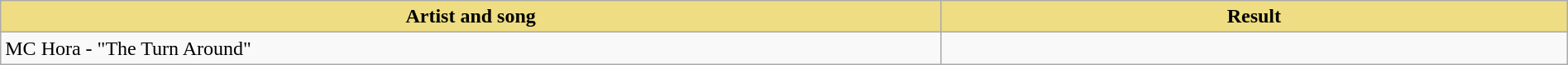<table class="wikitable" width=100%>
<tr>
<th style="width:15%;background:#EEDD82;">Artist and song</th>
<th style="width:10%;background:#EEDD82;">Result</th>
</tr>
<tr>
<td>MC Hora - "The Turn Around"</td>
<td></td>
</tr>
</table>
